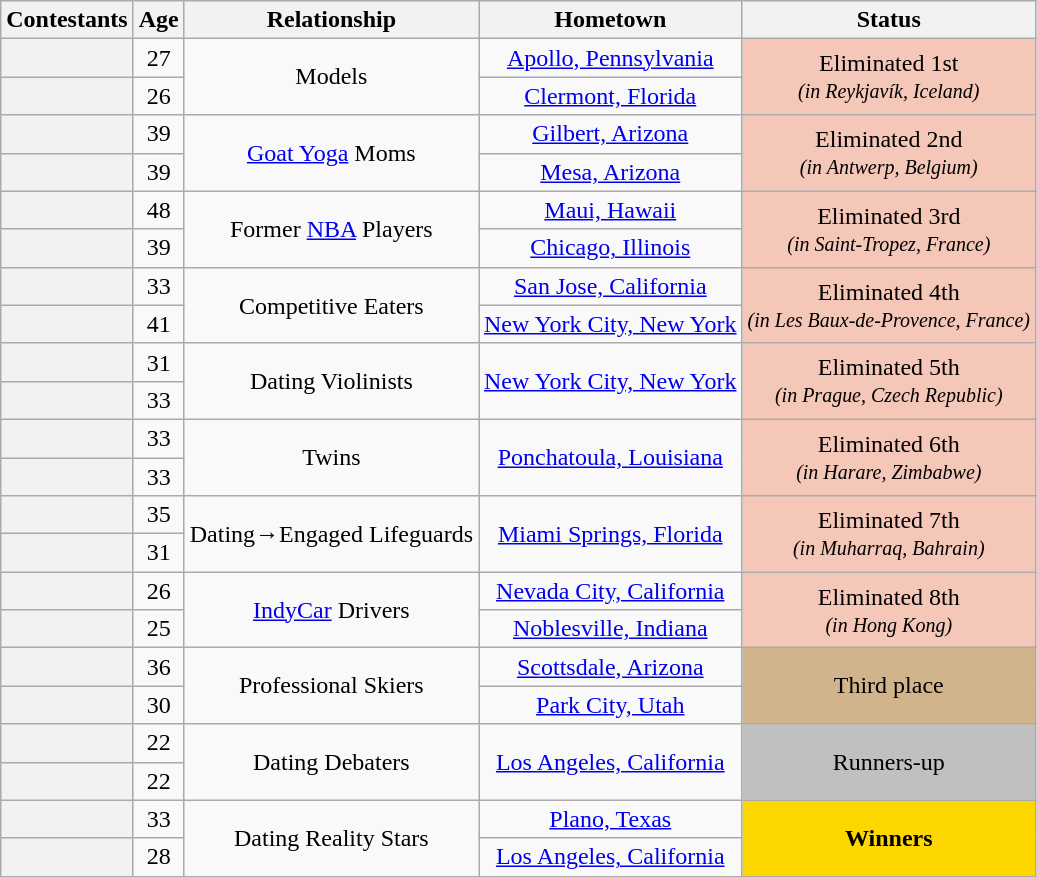<table class="wikitable sortable" style="text-align:center;">
<tr>
<th scope="col">Contestants</th>
<th scope="col">Age</th>
<th class="unsortable" scope="col">Relationship</th>
<th scope="col" class="unsortable">Hometown</th>
<th scope="col">Status</th>
</tr>
<tr>
<th scope="row"></th>
<td>27</td>
<td rowspan="2">Models<br><em></em></td>
<td><a href='#'>Apollo, Pennsylvania</a></td>
<td rowspan="2" bgcolor="f4c7b8">Eliminated 1st<br><small><em>(in Reykjavík, Iceland)</em></small></td>
</tr>
<tr>
<th scope="row"></th>
<td>26</td>
<td><a href='#'>Clermont, Florida</a></td>
</tr>
<tr>
<th scope="row"></th>
<td>39</td>
<td rowspan="2"><a href='#'>Goat Yoga</a> Moms<br><em></em></td>
<td><a href='#'>Gilbert, Arizona</a></td>
<td rowspan="2" bgcolor="f4c7b8">Eliminated 2nd<br><small><em>(in Antwerp, Belgium)</em></small></td>
</tr>
<tr>
<th scope="row"></th>
<td>39</td>
<td><a href='#'>Mesa, Arizona</a></td>
</tr>
<tr>
<th scope="row"></th>
<td>48</td>
<td rowspan="2">Former <a href='#'>NBA</a> Players<br><em></em></td>
<td><a href='#'>Maui, Hawaii</a></td>
<td rowspan="2" bgcolor="f4c7b8">Eliminated 3rd<br><small><em>(in Saint-Tropez, France)</em></small></td>
</tr>
<tr>
<th scope="row"></th>
<td>39</td>
<td><a href='#'>Chicago, Illinois</a></td>
</tr>
<tr>
<th scope="row"></th>
<td>33</td>
<td rowspan="2">Competitive Eaters<br><em></em></td>
<td><a href='#'>San Jose, California</a></td>
<td rowspan="2" bgcolor="f4c7b8">Eliminated 4th<br><small><em>(in Les Baux-de-Provence, France)</em></small></td>
</tr>
<tr>
<th scope="row"></th>
<td>41</td>
<td><a href='#'>New York City, New York</a></td>
</tr>
<tr>
<th scope="row"></th>
<td>31</td>
<td rowspan="2">Dating Violinists<br><em></em></td>
<td rowspan="2"><a href='#'>New York City, New York</a></td>
<td rowspan="2" bgcolor="f4c7b8">Eliminated 5th<br><small><em>(in Prague, Czech Republic)</em></small></td>
</tr>
<tr>
<th scope="row"></th>
<td>33</td>
</tr>
<tr>
<th scope="row"></th>
<td>33</td>
<td rowspan="2">Twins<br><em></em></td>
<td rowspan="2"><a href='#'>Ponchatoula, Louisiana</a></td>
<td rowspan="2" bgcolor="f4c7b8">Eliminated 6th<br><small><em>(in Harare, Zimbabwe)</em></small></td>
</tr>
<tr>
<th scope="row"></th>
<td>33</td>
</tr>
<tr>
<th scope="row"></th>
<td>35</td>
<td rowspan="2">Dating→Engaged Lifeguards<br><em></em></td>
<td rowspan="2"><a href='#'>Miami Springs, Florida</a></td>
<td rowspan="2" bgcolor="f4c7b8">Eliminated 7th<br><small><em>(in Muharraq, Bahrain)</em></small></td>
</tr>
<tr>
<th scope="row"></th>
<td>31</td>
</tr>
<tr>
<th scope="row"></th>
<td>26</td>
<td rowspan="2"><a href='#'>IndyCar</a> Drivers<br><em></em></td>
<td><a href='#'>Nevada City, California</a></td>
<td rowspan="2" bgcolor="f4c7b8">Eliminated 8th<br><small><em>(in Hong Kong)</em></small></td>
</tr>
<tr>
<th scope="row"></th>
<td>25</td>
<td><a href='#'>Noblesville, Indiana</a></td>
</tr>
<tr>
<th scope="row"></th>
<td>36</td>
<td rowspan="2">Professional Skiers<br><em></em></td>
<td><a href='#'>Scottsdale, Arizona</a></td>
<td rowspan="2" bgcolor="tan">Third place</td>
</tr>
<tr>
<th scope="row"></th>
<td>30</td>
<td><a href='#'>Park City, Utah</a></td>
</tr>
<tr>
<th scope="row"></th>
<td>22</td>
<td rowspan="2">Dating Debaters<br><em></em></td>
<td rowspan="2"><a href='#'>Los Angeles, California</a></td>
<td rowspan="2" bgcolor="silver">Runners-up</td>
</tr>
<tr>
<th scope="row"></th>
<td>22</td>
</tr>
<tr>
<th scope="row"></th>
<td>33</td>
<td rowspan="2">Dating Reality Stars<br><em></em></td>
<td><a href='#'>Plano, Texas</a></td>
<td rowspan="2" bgcolor="gold"><strong>Winners</strong></td>
</tr>
<tr>
<th scope="row"></th>
<td>28</td>
<td><a href='#'>Los Angeles, California</a></td>
</tr>
</table>
